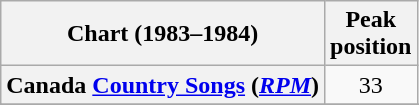<table class="wikitable sortable plainrowheaders">
<tr>
<th scope="col">Chart (1983–1984)</th>
<th scope="col">Peak<br>position</th>
</tr>
<tr>
<th scope="row">Canada <a href='#'>Country Songs</a> (<em><a href='#'>RPM</a></em>)</th>
<td align="center">33</td>
</tr>
<tr>
</tr>
<tr>
</tr>
</table>
